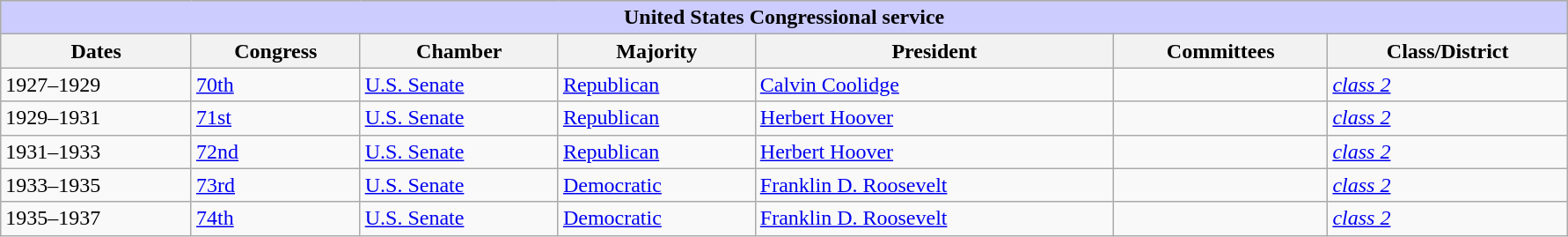<table class=wikitable style="width: 94%" style="text-align: center;" align="center">
<tr bgcolor=#cccccc>
<th colspan=7 style="background: #ccccff;">United States Congressional service</th>
</tr>
<tr>
<th><strong>Dates</strong></th>
<th><strong>Congress</strong></th>
<th><strong>Chamber</strong></th>
<th><strong>Majority</strong></th>
<th><strong>President</strong></th>
<th><strong>Committees</strong></th>
<th><strong>Class/District</strong></th>
</tr>
<tr>
<td>1927–1929</td>
<td><a href='#'>70th</a></td>
<td><a href='#'>U.S. Senate</a></td>
<td><a href='#'>Republican</a></td>
<td><a href='#'>Calvin Coolidge</a></td>
<td></td>
<td><a href='#'><em>class 2</em></a></td>
</tr>
<tr>
<td>1929–1931</td>
<td><a href='#'>71st</a></td>
<td><a href='#'>U.S. Senate</a></td>
<td><a href='#'>Republican</a></td>
<td><a href='#'>Herbert Hoover</a></td>
<td></td>
<td><a href='#'><em>class 2</em></a></td>
</tr>
<tr>
<td>1931–1933</td>
<td><a href='#'>72nd</a></td>
<td><a href='#'>U.S. Senate</a></td>
<td><a href='#'>Republican</a></td>
<td><a href='#'>Herbert Hoover</a></td>
<td></td>
<td><a href='#'><em>class 2</em></a></td>
</tr>
<tr>
<td>1933–1935</td>
<td><a href='#'>73rd</a></td>
<td><a href='#'>U.S. Senate</a></td>
<td><a href='#'>Democratic</a></td>
<td><a href='#'>Franklin D. Roosevelt</a></td>
<td></td>
<td><a href='#'><em>class 2</em></a></td>
</tr>
<tr>
<td>1935–1937</td>
<td><a href='#'>74th</a></td>
<td><a href='#'>U.S. Senate</a></td>
<td><a href='#'>Democratic</a></td>
<td><a href='#'>Franklin D. Roosevelt</a></td>
<td></td>
<td><a href='#'><em>class 2</em></a></td>
</tr>
</table>
